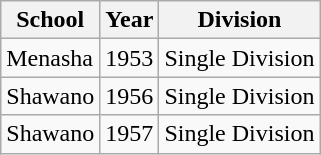<table class="wikitable">
<tr>
<th>School</th>
<th>Year</th>
<th>Division</th>
</tr>
<tr>
<td>Menasha</td>
<td>1953</td>
<td>Single Division</td>
</tr>
<tr>
<td>Shawano</td>
<td>1956</td>
<td>Single Division</td>
</tr>
<tr>
<td>Shawano</td>
<td>1957</td>
<td>Single Division</td>
</tr>
</table>
